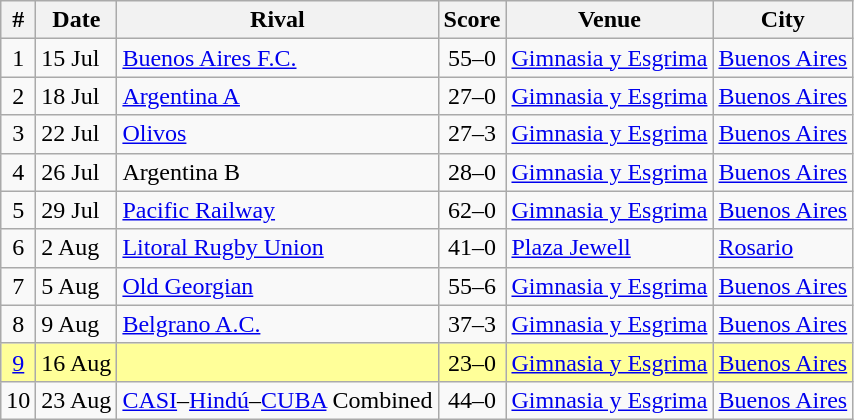<table class="wikitable sortable" style="text-align:left">
<tr>
<th width= px>#</th>
<th width= px>Date</th>
<th width= px>Rival</th>
<th width= px>Score</th>
<th width= px>Venue</th>
<th width= px>City</th>
</tr>
<tr>
<td align=center>1</td>
<td>15 Jul</td>
<td><a href='#'>Buenos Aires F.C.</a></td>
<td align=center>55–0</td>
<td><a href='#'>Gimnasia y Esgrima</a></td>
<td><a href='#'>Buenos Aires</a></td>
</tr>
<tr>
<td align=center>2</td>
<td>18 Jul</td>
<td><a href='#'>Argentina A</a></td>
<td align=center>27–0</td>
<td><a href='#'>Gimnasia y Esgrima</a></td>
<td><a href='#'>Buenos Aires</a></td>
</tr>
<tr>
<td align=center>3</td>
<td>22 Jul</td>
<td><a href='#'>Olivos</a></td>
<td align=center>27–3</td>
<td><a href='#'>Gimnasia y Esgrima</a></td>
<td><a href='#'>Buenos Aires</a></td>
</tr>
<tr>
<td align=center>4</td>
<td>26 Jul</td>
<td>Argentina B</td>
<td align=center>28–0</td>
<td><a href='#'>Gimnasia y Esgrima</a></td>
<td><a href='#'>Buenos Aires</a></td>
</tr>
<tr>
<td align=center>5</td>
<td>29 Jul</td>
<td><a href='#'>Pacific Railway</a></td>
<td align=center>62–0</td>
<td><a href='#'>Gimnasia y Esgrima</a></td>
<td><a href='#'>Buenos Aires</a></td>
</tr>
<tr>
<td align=center>6</td>
<td>2 Aug</td>
<td><a href='#'>Litoral Rugby Union</a></td>
<td align=center>41–0</td>
<td><a href='#'>Plaza Jewell</a></td>
<td><a href='#'>Rosario</a></td>
</tr>
<tr>
<td align=center>7</td>
<td>5 Aug</td>
<td><a href='#'>Old Georgian</a></td>
<td align=center>55–6</td>
<td><a href='#'>Gimnasia y Esgrima</a></td>
<td><a href='#'>Buenos Aires</a></td>
</tr>
<tr>
<td align=center>8</td>
<td>9 Aug</td>
<td><a href='#'>Belgrano A.C.</a></td>
<td align=center>37–3</td>
<td><a href='#'>Gimnasia y Esgrima</a></td>
<td><a href='#'>Buenos Aires</a></td>
</tr>
<tr bgcolor=#ffff99>
<td align=center><a href='#'>9</a></td>
<td>16 Aug</td>
<td></td>
<td align=center>23–0</td>
<td><a href='#'>Gimnasia y Esgrima</a></td>
<td><a href='#'>Buenos Aires</a></td>
</tr>
<tr>
<td align=center>10</td>
<td>23 Aug</td>
<td><a href='#'>CASI</a>–<a href='#'>Hindú</a>–<a href='#'>CUBA</a> Combined</td>
<td align=center>44–0</td>
<td><a href='#'>Gimnasia y Esgrima</a></td>
<td><a href='#'>Buenos Aires</a></td>
</tr>
</table>
